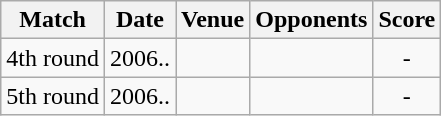<table class="wikitable" style="text-align:center;">
<tr>
<th>Match</th>
<th>Date</th>
<th>Venue</th>
<th>Opponents</th>
<th>Score</th>
</tr>
<tr>
<td>4th round</td>
<td>2006..</td>
<td></td>
<td></td>
<td>-</td>
</tr>
<tr>
<td>5th round</td>
<td>2006..</td>
<td></td>
<td></td>
<td>-</td>
</tr>
</table>
